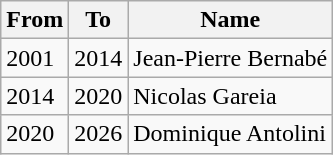<table class="wikitable">
<tr>
<th>From</th>
<th>To</th>
<th>Name</th>
</tr>
<tr>
<td>2001</td>
<td>2014</td>
<td>Jean-Pierre Bernabé</td>
</tr>
<tr>
<td>2014</td>
<td>2020</td>
<td>Nicolas Gareia</td>
</tr>
<tr>
<td>2020</td>
<td>2026</td>
<td>Dominique Antolini</td>
</tr>
</table>
